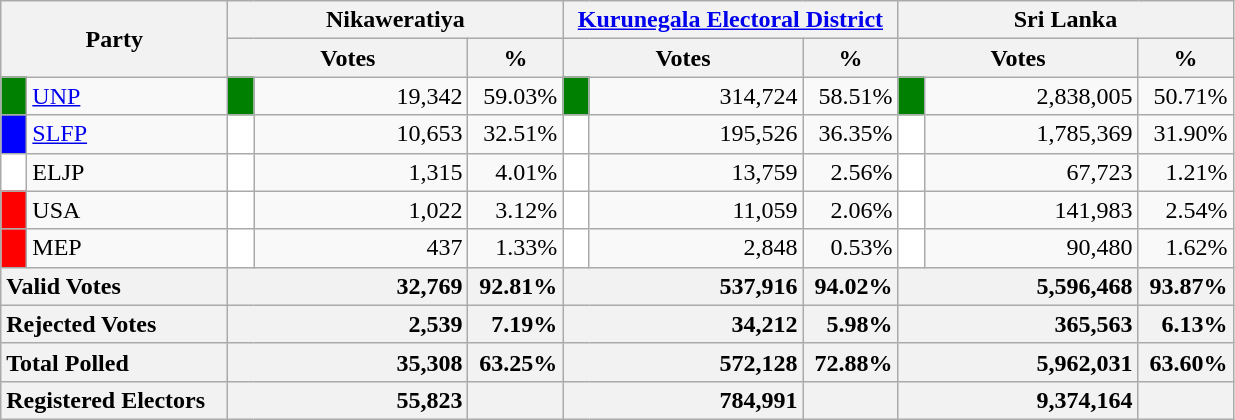<table class="wikitable">
<tr>
<th colspan="2" width="144px"rowspan="2">Party</th>
<th colspan="3" width="216px">Nikaweratiya</th>
<th colspan="3" width="216px"><a href='#'>Kurunegala Electoral District</a></th>
<th colspan="3" width="216px">Sri Lanka</th>
</tr>
<tr>
<th colspan="2" width="144px">Votes</th>
<th>%</th>
<th colspan="2" width="144px">Votes</th>
<th>%</th>
<th colspan="2" width="144px">Votes</th>
<th>%</th>
</tr>
<tr>
<td style="background-color:green;" width="10px"></td>
<td style="text-align:left;"><a href='#'>UNP</a></td>
<td style="background-color:green;" width="10px"></td>
<td style="text-align:right;">19,342</td>
<td style="text-align:right;">59.03%</td>
<td style="background-color:green;" width="10px"></td>
<td style="text-align:right;">314,724</td>
<td style="text-align:right;">58.51%</td>
<td style="background-color:green;" width="10px"></td>
<td style="text-align:right;">2,838,005</td>
<td style="text-align:right;">50.71%</td>
</tr>
<tr>
<td style="background-color:blue;" width="10px"></td>
<td style="text-align:left;"><a href='#'>SLFP</a></td>
<td style="background-color:white;" width="10px"></td>
<td style="text-align:right;">10,653</td>
<td style="text-align:right;">32.51%</td>
<td style="background-color:white;" width="10px"></td>
<td style="text-align:right;">195,526</td>
<td style="text-align:right;">36.35%</td>
<td style="background-color:white;" width="10px"></td>
<td style="text-align:right;">1,785,369</td>
<td style="text-align:right;">31.90%</td>
</tr>
<tr>
<td style="background-color:white;" width="10px"></td>
<td style="text-align:left;">ELJP</td>
<td style="background-color:white;" width="10px"></td>
<td style="text-align:right;">1,315</td>
<td style="text-align:right;">4.01%</td>
<td style="background-color:white;" width="10px"></td>
<td style="text-align:right;">13,759</td>
<td style="text-align:right;">2.56%</td>
<td style="background-color:white;" width="10px"></td>
<td style="text-align:right;">67,723</td>
<td style="text-align:right;">1.21%</td>
</tr>
<tr>
<td style="background-color:red;" width="10px"></td>
<td style="text-align:left;">USA</td>
<td style="background-color:white;" width="10px"></td>
<td style="text-align:right;">1,022</td>
<td style="text-align:right;">3.12%</td>
<td style="background-color:white;" width="10px"></td>
<td style="text-align:right;">11,059</td>
<td style="text-align:right;">2.06%</td>
<td style="background-color:white;" width="10px"></td>
<td style="text-align:right;">141,983</td>
<td style="text-align:right;">2.54%</td>
</tr>
<tr>
<td style="background-color:red;" width="10px"></td>
<td style="text-align:left;">MEP</td>
<td style="background-color:white;" width="10px"></td>
<td style="text-align:right;">437</td>
<td style="text-align:right;">1.33%</td>
<td style="background-color:white;" width="10px"></td>
<td style="text-align:right;">2,848</td>
<td style="text-align:right;">0.53%</td>
<td style="background-color:white;" width="10px"></td>
<td style="text-align:right;">90,480</td>
<td style="text-align:right;">1.62%</td>
</tr>
<tr>
<th colspan="2" width="144px"style="text-align:left;">Valid Votes</th>
<th style="text-align:right;"colspan="2" width="144px">32,769</th>
<th style="text-align:right;">92.81%</th>
<th style="text-align:right;"colspan="2" width="144px">537,916</th>
<th style="text-align:right;">94.02%</th>
<th style="text-align:right;"colspan="2" width="144px">5,596,468</th>
<th style="text-align:right;">93.87%</th>
</tr>
<tr>
<th colspan="2" width="144px"style="text-align:left;">Rejected Votes</th>
<th style="text-align:right;"colspan="2" width="144px">2,539</th>
<th style="text-align:right;">7.19%</th>
<th style="text-align:right;"colspan="2" width="144px">34,212</th>
<th style="text-align:right;">5.98%</th>
<th style="text-align:right;"colspan="2" width="144px">365,563</th>
<th style="text-align:right;">6.13%</th>
</tr>
<tr>
<th colspan="2" width="144px"style="text-align:left;">Total Polled</th>
<th style="text-align:right;"colspan="2" width="144px">35,308</th>
<th style="text-align:right;">63.25%</th>
<th style="text-align:right;"colspan="2" width="144px">572,128</th>
<th style="text-align:right;">72.88%</th>
<th style="text-align:right;"colspan="2" width="144px">5,962,031</th>
<th style="text-align:right;">63.60%</th>
</tr>
<tr>
<th colspan="2" width="144px"style="text-align:left;">Registered Electors</th>
<th style="text-align:right;"colspan="2" width="144px">55,823</th>
<th></th>
<th style="text-align:right;"colspan="2" width="144px">784,991</th>
<th></th>
<th style="text-align:right;"colspan="2" width="144px">9,374,164</th>
<th></th>
</tr>
</table>
